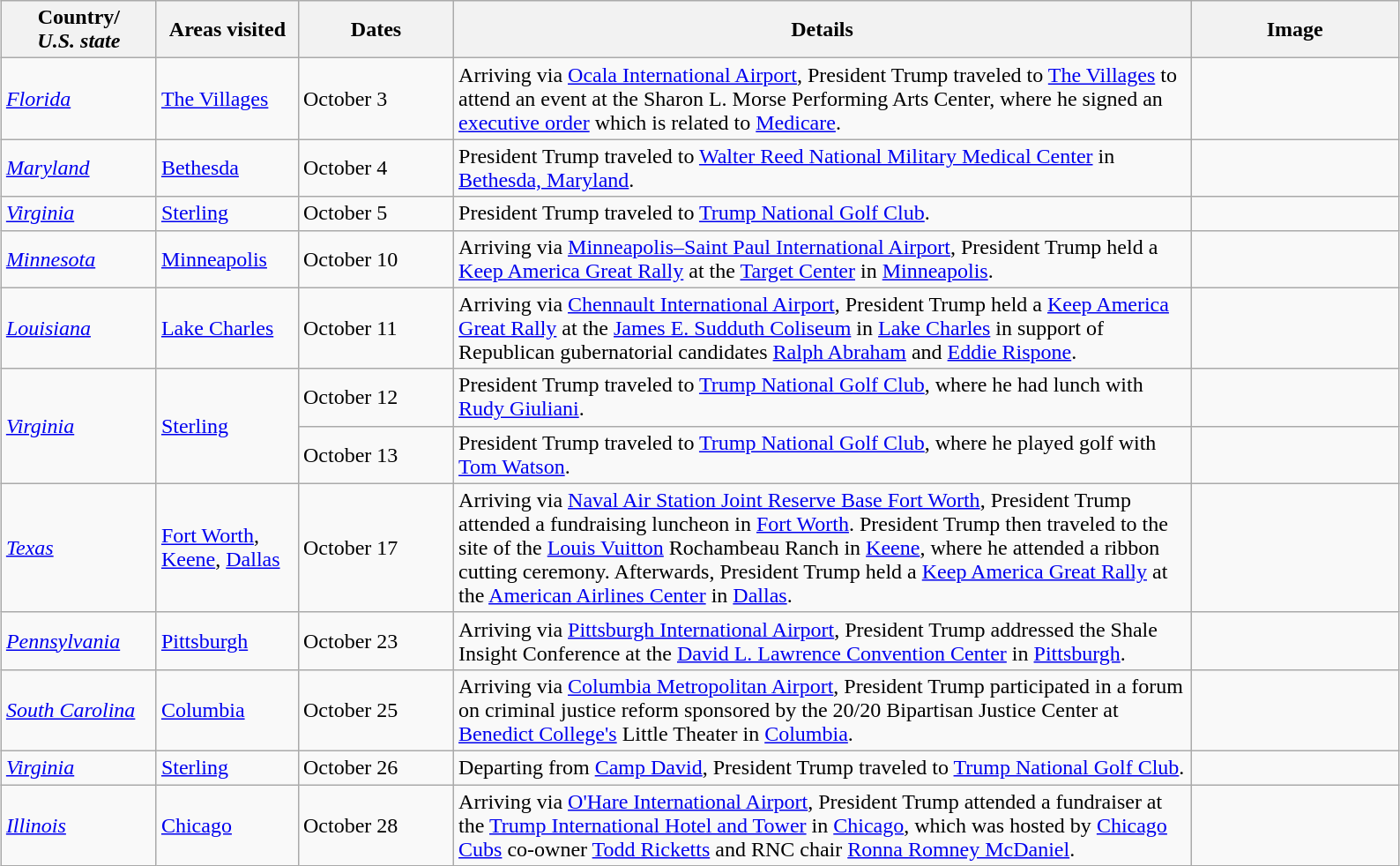<table class="wikitable" style="margin: 1em auto 1em auto">
<tr>
<th width=110>Country/<br><em>U.S. state</em></th>
<th width=100>Areas visited</th>
<th width=110>Dates</th>
<th width=550>Details</th>
<th width=150>Image</th>
</tr>
<tr>
<td> <em><a href='#'>Florida</a></em></td>
<td><a href='#'>The Villages</a></td>
<td>October 3</td>
<td>Arriving via <a href='#'>Ocala International Airport</a>, President Trump traveled to <a href='#'>The Villages</a> to attend an event at the Sharon L. Morse Performing Arts Center, where he signed an <a href='#'>executive order</a> which is related to <a href='#'>Medicare</a>.</td>
<td></td>
</tr>
<tr>
<td> <em><a href='#'>Maryland</a></em></td>
<td><a href='#'>Bethesda</a></td>
<td>October 4</td>
<td>President Trump traveled to <a href='#'>Walter Reed National Military Medical Center</a> in <a href='#'>Bethesda, Maryland</a>.</td>
<td></td>
</tr>
<tr>
<td> <em><a href='#'>Virginia</a></em></td>
<td><a href='#'>Sterling</a></td>
<td>October 5</td>
<td>President Trump traveled to <a href='#'>Trump National Golf Club</a>.</td>
<td></td>
</tr>
<tr>
<td> <em><a href='#'>Minnesota</a></em></td>
<td><a href='#'>Minneapolis</a></td>
<td>October 10</td>
<td>Arriving via <a href='#'>Minneapolis–Saint Paul International Airport</a>, President Trump held a <a href='#'>Keep America Great Rally</a> at the <a href='#'>Target Center</a> in <a href='#'>Minneapolis</a>.</td>
<td></td>
</tr>
<tr>
<td> <em><a href='#'>Louisiana</a></em></td>
<td><a href='#'>Lake Charles</a></td>
<td>October 11</td>
<td>Arriving via <a href='#'>Chennault International Airport</a>, President Trump held a <a href='#'>Keep America Great Rally</a> at the <a href='#'>James E. Sudduth Coliseum</a> in <a href='#'>Lake Charles</a> in support of Republican gubernatorial candidates <a href='#'>Ralph Abraham</a> and <a href='#'>Eddie Rispone</a>.</td>
<td></td>
</tr>
<tr>
<td rowspan=2> <em><a href='#'>Virginia</a></em></td>
<td rowspan=2><a href='#'>Sterling</a></td>
<td>October 12</td>
<td>President Trump traveled to <a href='#'>Trump National Golf Club</a>, where he had lunch with <a href='#'>Rudy Giuliani</a>.</td>
<td></td>
</tr>
<tr>
<td>October 13</td>
<td>President Trump traveled to <a href='#'>Trump National Golf Club</a>, where he played golf with <a href='#'>Tom Watson</a>.</td>
<td></td>
</tr>
<tr>
<td> <em><a href='#'>Texas</a></em></td>
<td><a href='#'>Fort Worth</a>, <a href='#'>Keene</a>, <a href='#'>Dallas</a></td>
<td>October 17</td>
<td>Arriving via <a href='#'>Naval Air Station Joint Reserve Base Fort Worth</a>, President Trump attended a fundraising luncheon in <a href='#'>Fort Worth</a>. President Trump then traveled to the site of the <a href='#'>Louis Vuitton</a> Rochambeau Ranch in <a href='#'>Keene</a>, where he attended a ribbon cutting ceremony. Afterwards, President Trump held a <a href='#'>Keep America Great Rally</a> at the <a href='#'>American Airlines Center</a> in <a href='#'>Dallas</a>.</td>
<td></td>
</tr>
<tr>
<td> <em><a href='#'>Pennsylvania</a></em></td>
<td><a href='#'>Pittsburgh</a></td>
<td>October 23</td>
<td>Arriving via <a href='#'>Pittsburgh International Airport</a>, President Trump addressed the Shale Insight Conference at the <a href='#'>David L. Lawrence Convention Center</a> in <a href='#'>Pittsburgh</a>.</td>
<td></td>
</tr>
<tr>
<td> <em><a href='#'>South Carolina</a></em></td>
<td><a href='#'>Columbia</a></td>
<td>October 25</td>
<td>Arriving via <a href='#'>Columbia Metropolitan Airport</a>, President Trump participated in a forum on criminal justice reform sponsored by the 20/20 Bipartisan Justice Center at <a href='#'>Benedict College's</a> Little Theater in <a href='#'>Columbia</a>.</td>
<td></td>
</tr>
<tr>
<td> <em><a href='#'>Virginia</a></em></td>
<td><a href='#'>Sterling</a></td>
<td>October 26</td>
<td>Departing from <a href='#'>Camp David</a>, President Trump traveled to <a href='#'>Trump National Golf Club</a>.</td>
<td></td>
</tr>
<tr>
<td> <em><a href='#'>Illinois</a></em></td>
<td><a href='#'>Chicago</a></td>
<td>October 28</td>
<td>Arriving via <a href='#'>O'Hare International Airport</a>, President Trump attended a fundraiser at the <a href='#'>Trump International Hotel and Tower</a> in <a href='#'>Chicago</a>, which was hosted by <a href='#'>Chicago Cubs</a> co-owner <a href='#'>Todd Ricketts</a> and RNC chair <a href='#'>Ronna Romney McDaniel</a>.</td>
<td></td>
</tr>
</table>
